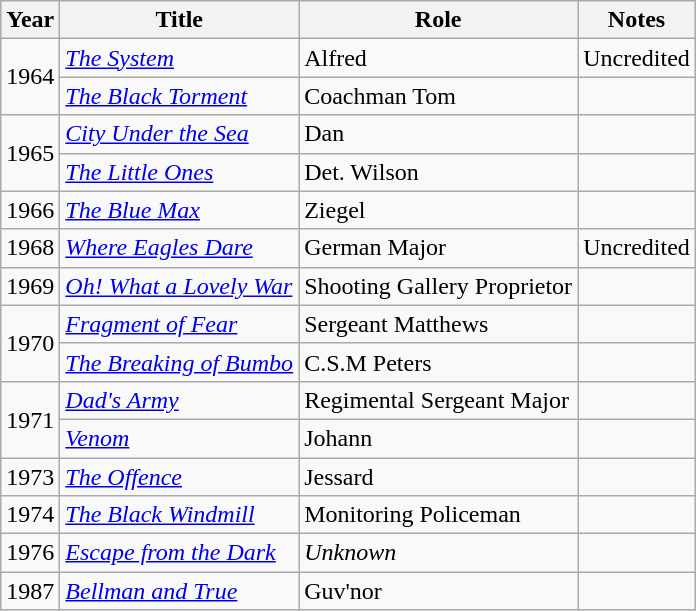<table class="wikitable sortable jquery-tablesorter">
<tr>
<th>Year</th>
<th>Title</th>
<th>Role</th>
<th>Notes</th>
</tr>
<tr>
<td rowspan="2">1964</td>
<td><em><a href='#'>The System</a></em></td>
<td>Alfred</td>
<td>Uncredited</td>
</tr>
<tr>
<td><em><a href='#'>The Black Torment</a></em></td>
<td>Coachman Tom</td>
<td></td>
</tr>
<tr>
<td rowspan="2">1965</td>
<td><em><a href='#'>City Under the Sea</a></em></td>
<td>Dan</td>
<td></td>
</tr>
<tr>
<td><em><a href='#'>The Little Ones</a></em></td>
<td>Det. Wilson</td>
<td></td>
</tr>
<tr>
<td>1966</td>
<td><em><a href='#'>The Blue Max</a></em></td>
<td>Ziegel</td>
<td></td>
</tr>
<tr>
<td>1968</td>
<td><em><a href='#'>Where Eagles Dare</a></em></td>
<td>German Major</td>
<td>Uncredited</td>
</tr>
<tr>
<td>1969</td>
<td><em><a href='#'>Oh! What a Lovely War</a></em></td>
<td>Shooting Gallery Proprietor</td>
<td></td>
</tr>
<tr>
<td rowspan="2">1970</td>
<td><em><a href='#'>Fragment of Fear</a></em></td>
<td>Sergeant Matthews</td>
<td></td>
</tr>
<tr>
<td><em><a href='#'>The Breaking of Bumbo</a></em></td>
<td>C.S.M Peters</td>
<td></td>
</tr>
<tr>
<td rowspan="2">1971</td>
<td><em><a href='#'>Dad's Army</a></em></td>
<td>Regimental Sergeant Major</td>
<td></td>
</tr>
<tr>
<td><em><a href='#'>Venom</a></em></td>
<td>Johann</td>
<td></td>
</tr>
<tr>
<td>1973</td>
<td><em><a href='#'>The Offence</a></em></td>
<td>Jessard</td>
<td></td>
</tr>
<tr>
<td>1974</td>
<td><em><a href='#'>The Black Windmill</a></em></td>
<td>Monitoring Policeman</td>
<td></td>
</tr>
<tr>
<td>1976</td>
<td><em><a href='#'>Escape from the Dark</a></em></td>
<td><em>Unknown</em></td>
<td></td>
</tr>
<tr>
<td>1987</td>
<td><em><a href='#'>Bellman and True</a></em></td>
<td>Guv'nor</td>
<td></td>
</tr>
</table>
